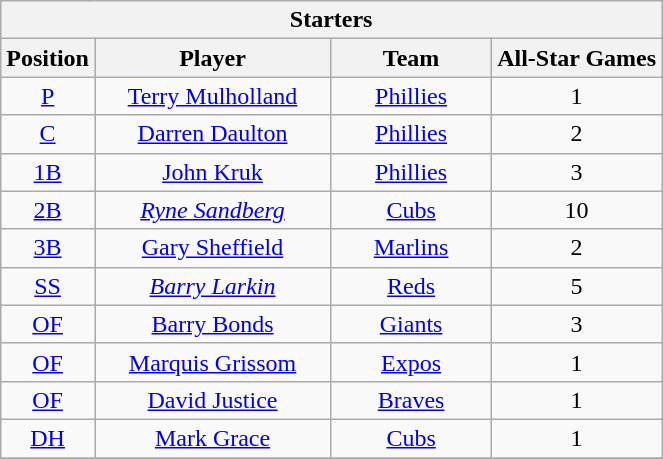<table class="wikitable" style="font-size: 100%; text-align:center;">
<tr>
<th colspan="4">Starters</th>
</tr>
<tr>
<th>Position</th>
<th width="150">Player</th>
<th width="100">Team</th>
<th>All-Star Games</th>
</tr>
<tr>
<td><a href='#'>P</a></td>
<td><a href='#'>Terry Mulholland</a></td>
<td><a href='#'>Phillies</a></td>
<td>1</td>
</tr>
<tr>
<td><a href='#'>C</a></td>
<td><a href='#'>Darren Daulton</a></td>
<td><a href='#'>Phillies</a></td>
<td>2</td>
</tr>
<tr>
<td><a href='#'>1B</a></td>
<td><a href='#'>John Kruk</a></td>
<td><a href='#'>Phillies</a></td>
<td>3</td>
</tr>
<tr>
<td><a href='#'>2B</a></td>
<td><em><a href='#'>Ryne Sandberg</a></em></td>
<td><a href='#'>Cubs</a></td>
<td>10</td>
</tr>
<tr>
<td><a href='#'>3B</a></td>
<td><a href='#'>Gary Sheffield</a></td>
<td><a href='#'>Marlins</a></td>
<td>2</td>
</tr>
<tr>
<td><a href='#'>SS</a></td>
<td><em><a href='#'>Barry Larkin</a></em></td>
<td><a href='#'>Reds</a></td>
<td>5</td>
</tr>
<tr>
<td><a href='#'>OF</a></td>
<td><a href='#'>Barry Bonds</a></td>
<td><a href='#'>Giants</a></td>
<td>3</td>
</tr>
<tr>
<td><a href='#'>OF</a></td>
<td><a href='#'>Marquis Grissom</a></td>
<td><a href='#'>Expos</a></td>
<td>1</td>
</tr>
<tr>
<td><a href='#'>OF</a></td>
<td><a href='#'>David Justice</a></td>
<td><a href='#'>Braves</a></td>
<td>1</td>
</tr>
<tr>
<td><a href='#'>DH</a></td>
<td><a href='#'>Mark Grace</a></td>
<td><a href='#'>Cubs</a></td>
<td>1</td>
</tr>
<tr>
</tr>
</table>
